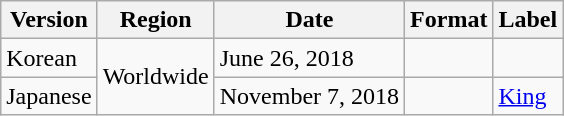<table class = "wikitable plainrowheaders">
<tr>
<th>Version</th>
<th>Region</th>
<th>Date</th>
<th>Format</th>
<th>Label</th>
</tr>
<tr>
<td>Korean</td>
<td rowspan="2">Worldwide</td>
<td>June 26, 2018</td>
<td></td>
<td></td>
</tr>
<tr>
<td>Japanese</td>
<td>November 7, 2018</td>
<td></td>
<td><a href='#'>King</a></td>
</tr>
</table>
